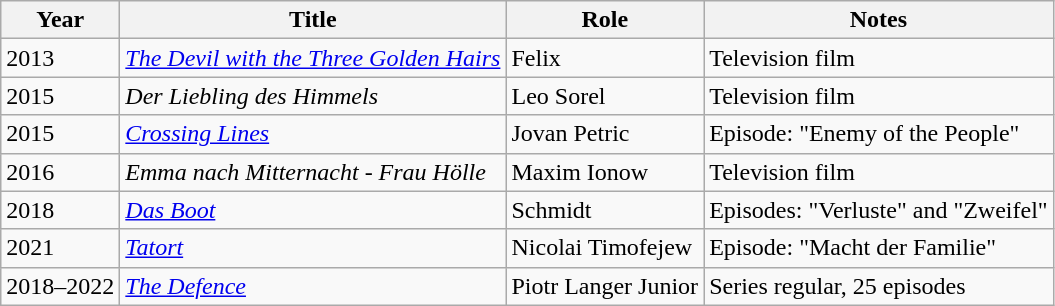<table class="wikitable sortable">
<tr>
<th>Year</th>
<th>Title</th>
<th>Role</th>
<th>Notes</th>
</tr>
<tr>
<td>2013</td>
<td><em><a href='#'>The Devil with the Three Golden Hairs</a></em></td>
<td>Felix</td>
<td>Television film</td>
</tr>
<tr>
<td>2015</td>
<td><em>Der Liebling des Himmels</em></td>
<td>Leo Sorel</td>
<td>Television film</td>
</tr>
<tr>
<td>2015</td>
<td><em><a href='#'>Crossing Lines</a></em></td>
<td>Jovan Petric</td>
<td>Episode: "Enemy of the People"</td>
</tr>
<tr>
<td>2016</td>
<td><em>Emma nach Mitternacht - Frau Hölle</em></td>
<td>Maxim Ionow</td>
<td>Television film</td>
</tr>
<tr>
<td>2018</td>
<td><em><a href='#'>Das Boot</a></em></td>
<td>Schmidt</td>
<td>Episodes: "Verluste" and "Zweifel"</td>
</tr>
<tr>
<td>2021</td>
<td><em><a href='#'>Tatort</a></em></td>
<td>Nicolai Timofejew</td>
<td>Episode: "Macht der Familie"</td>
</tr>
<tr>
<td>2018–2022</td>
<td><em><a href='#'>The Defence</a></em></td>
<td>Piotr Langer Junior</td>
<td>Series regular, 25 episodes</td>
</tr>
</table>
